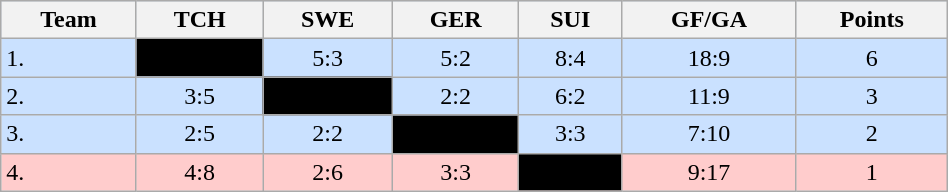<table class="wikitable" bgcolor="#EFEFFF" width="50%">
<tr bgcolor="#BCD2EE">
<th>Team</th>
<th>TCH</th>
<th>SWE</th>
<th>GER</th>
<th>SUI</th>
<th>GF/GA</th>
<th>Points</th>
</tr>
<tr bgcolor="#CAE1FF" align="center">
<td align="left">1. </td>
<td style="background:#000000;"></td>
<td>5:3</td>
<td>5:2</td>
<td>8:4</td>
<td>18:9</td>
<td>6</td>
</tr>
<tr bgcolor="#CAE1FF" align="center">
<td align="left">2. </td>
<td>3:5</td>
<td style="background:#000000;"></td>
<td>2:2</td>
<td>6:2</td>
<td>11:9</td>
<td>3</td>
</tr>
<tr bgcolor="#CAE1FF" align="center">
<td align="left">3. </td>
<td>2:5</td>
<td>2:2</td>
<td style="background:#000000;"></td>
<td>3:3</td>
<td>7:10</td>
<td>2</td>
</tr>
<tr bgcolor="#ffcccc" align="center">
<td align="left">4. </td>
<td>4:8</td>
<td>2:6</td>
<td>3:3</td>
<td style="background:#000000;"></td>
<td>9:17</td>
<td>1</td>
</tr>
</table>
